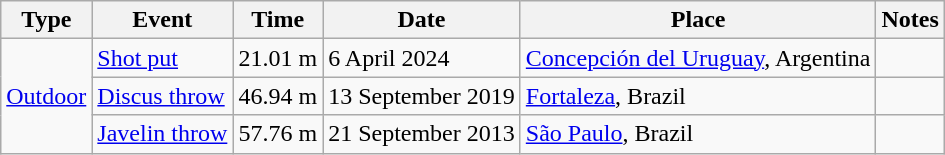<table class="wikitable">
<tr>
<th>Type</th>
<th>Event</th>
<th>Time</th>
<th>Date</th>
<th>Place</th>
<th>Notes</th>
</tr>
<tr>
<td rowspan=3><a href='#'>Outdoor</a></td>
<td><a href='#'>Shot put</a></td>
<td>21.01 m</td>
<td>6 April 2024</td>
<td><a href='#'>Concepción del Uruguay</a>, Argentina</td>
<td></td>
</tr>
<tr>
<td><a href='#'>Discus throw</a></td>
<td>46.94 m</td>
<td>13 September 2019</td>
<td><a href='#'>Fortaleza</a>, Brazil</td>
<td></td>
</tr>
<tr>
<td><a href='#'>Javelin throw</a></td>
<td>57.76 m</td>
<td>21 September 2013</td>
<td><a href='#'>São Paulo</a>, Brazil</td>
<td></td>
</tr>
</table>
